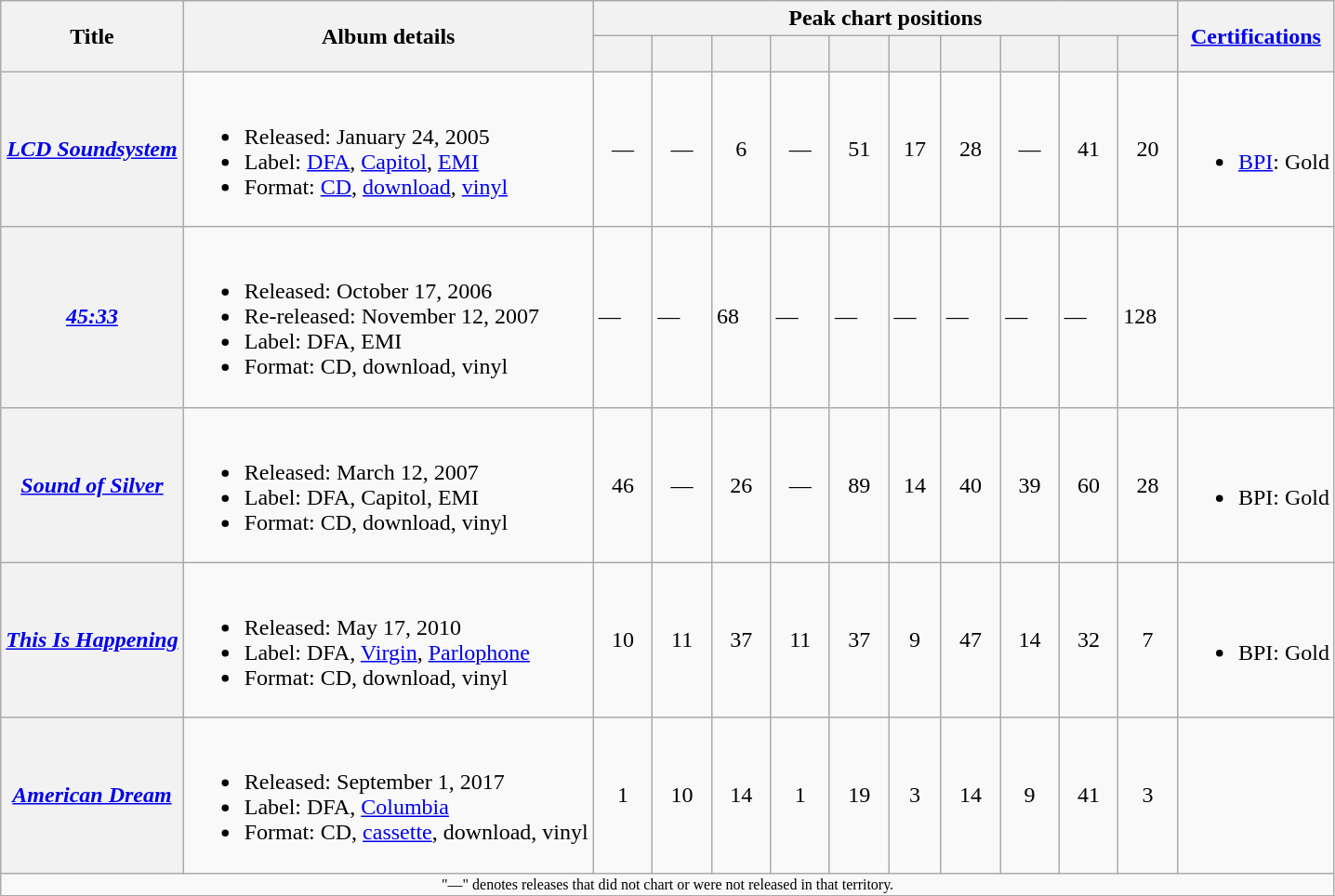<table class="wikitable plainrowheaders">
<tr>
<th scope="col" ! rowspan="2">Title</th>
<th scope="col" ! rowspan="2">Album details</th>
<th scope="col" ! colspan="10">Peak chart positions</th>
<th scope="col" ! rowspan="2"><a href='#'>Certifications</a><br></th>
</tr>
<tr>
<th width="35"><br></th>
<th width="35"><br></th>
<th width="35"><br></th>
<th width="35"><br></th>
<th width="35"><br></th>
<th style="width:30px;"><br></th>
<th width="35"><br></th>
<th width="35"><br></th>
<th width="35"><br></th>
<th width="35"><br></th>
</tr>
<tr>
<th scope="row"><em><a href='#'>LCD Soundsystem</a></em></th>
<td><br><ul><li>Released: January 24, 2005</li><li>Label: <a href='#'>DFA</a>, <a href='#'>Capitol</a>, <a href='#'>EMI</a></li><li>Format: <a href='#'>CD</a>, <a href='#'>download</a>, <a href='#'>vinyl</a></li></ul></td>
<td align="center">—</td>
<td align="center">—</td>
<td align="center">6</td>
<td align="center">—</td>
<td align="center">51</td>
<td align="center">17</td>
<td align="center">28</td>
<td align="center">—</td>
<td align="center">41</td>
<td align="center">20</td>
<td><br><ul><li><a href='#'>BPI</a>: Gold</li></ul></td>
</tr>
<tr>
<th scope="row"><em><a href='#'>45:33</a></em></th>
<td><br><ul><li>Released: October 17, 2006</li><li>Re-released: November 12, 2007</li><li>Label: DFA, EMI</li><li>Format: CD, download, vinyl</li></ul></td>
<td>—</td>
<td>—</td>
<td>68</td>
<td>—</td>
<td>—</td>
<td>—</td>
<td>—</td>
<td>—</td>
<td>—</td>
<td>128</td>
<td></td>
</tr>
<tr>
<th scope="row"><em><a href='#'>Sound of Silver</a></em></th>
<td><br><ul><li>Released: March 12, 2007</li><li>Label: DFA, Capitol, EMI</li><li>Format: CD, download, vinyl</li></ul></td>
<td align="center">46</td>
<td align="center">—</td>
<td align="center">26</td>
<td align="center">—</td>
<td align="center">89</td>
<td align="center">14</td>
<td align="center">40</td>
<td align="center">39</td>
<td align="center">60</td>
<td align="center">28</td>
<td><br><ul><li>BPI: Gold</li></ul></td>
</tr>
<tr>
<th scope="row"><em><a href='#'>This Is Happening</a></em></th>
<td><br><ul><li>Released: May 17, 2010</li><li>Label: DFA, <a href='#'>Virgin</a>, <a href='#'>Parlophone</a></li><li>Format: CD, download, vinyl</li></ul></td>
<td align="center">10</td>
<td align="center">11</td>
<td align="center">37</td>
<td align="center">11</td>
<td align="center">37</td>
<td align="center">9</td>
<td align="center">47</td>
<td align="center">14</td>
<td align="center">32</td>
<td align="center">7</td>
<td><br><ul><li>BPI: Gold</li></ul></td>
</tr>
<tr>
<th scope="row"><em><a href='#'>American Dream</a></em></th>
<td><br><ul><li>Released: September 1, 2017</li><li>Label: DFA, <a href='#'>Columbia</a></li><li>Format: CD, <a href='#'>cassette</a>, download, vinyl</li></ul></td>
<td align="center">1</td>
<td align="center">10</td>
<td align="center">14</td>
<td align="center">1</td>
<td align="center">19</td>
<td align="center">3</td>
<td align="center">14</td>
<td align="center">9</td>
<td align="center">41</td>
<td align="center">3</td>
<td></td>
</tr>
<tr>
<td align="center" colspan="15" style="font-size: 8pt">"—" denotes releases that did not chart or were not released in that territory.</td>
</tr>
</table>
